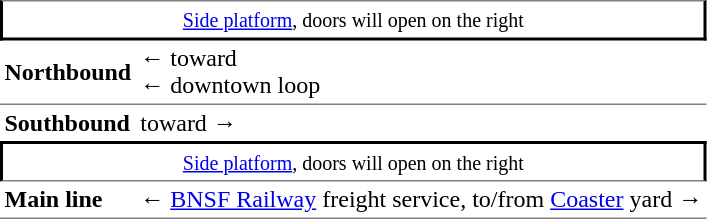<table table border=0 cellspacing=0 cellpadding=3>
<tr>
<td style="border-bottom:solid 2px black;border-right:solid 2px black;border-left:solid 2px black;border-top:solid 1px gray;text-align:center;" colspan=2><small><a href='#'>Side platform</a>, doors will open on the right</small></td>
</tr>
<tr>
<td style="border-bottom:solid 1px gray;"><strong>Northbound</strong></td>
<td style="border-bottom:solid 1px gray;">← <strong></strong> toward  <br>← <strong></strong> downtown loop </td>
</tr>
<tr>
<td style="border-bottom:solid 0px gray;"><strong>Southbound</strong></td>
<td style="border-bottom:solid 0px gray;"> <strong></strong> toward   →</td>
</tr>
<tr>
<td style="border-top:solid 2px black;border-right:solid 2px black;border-left:solid 2px black;border-bottom:solid 1px gray;text-align:center;" colspan=2><small><a href='#'>Side platform</a>, doors will open on the right</small></td>
</tr>
<tr>
<td style="border-bottom:solid 1px gray;"><strong>Main line</strong></td>
<td style="border-bottom:solid 1px gray;">← <a href='#'>BNSF Railway</a> freight service, to/from <a href='#'>Coaster</a> yard →</td>
</tr>
</table>
